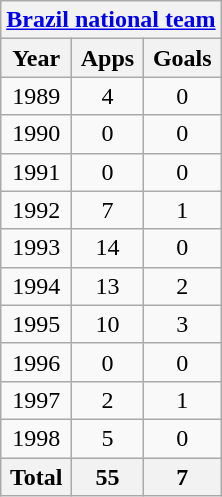<table class="wikitable" style="text-align:center">
<tr>
<th colspan=3><a href='#'>Brazil national team</a></th>
</tr>
<tr>
<th>Year</th>
<th>Apps</th>
<th>Goals</th>
</tr>
<tr>
<td>1989</td>
<td>4</td>
<td>0</td>
</tr>
<tr>
<td>1990</td>
<td>0</td>
<td>0</td>
</tr>
<tr>
<td>1991</td>
<td>0</td>
<td>0</td>
</tr>
<tr>
<td>1992</td>
<td>7</td>
<td>1</td>
</tr>
<tr>
<td>1993</td>
<td>14</td>
<td>0</td>
</tr>
<tr>
<td>1994</td>
<td>13</td>
<td>2</td>
</tr>
<tr>
<td>1995</td>
<td>10</td>
<td>3</td>
</tr>
<tr>
<td>1996</td>
<td>0</td>
<td>0</td>
</tr>
<tr>
<td>1997</td>
<td>2</td>
<td>1</td>
</tr>
<tr>
<td>1998</td>
<td>5</td>
<td>0</td>
</tr>
<tr>
<th>Total</th>
<th>55</th>
<th>7</th>
</tr>
</table>
